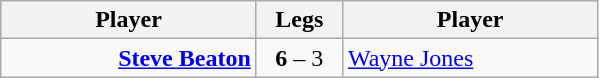<table class=wikitable style="text-align:center">
<tr>
<th width=163>Player</th>
<th width=50>Legs</th>
<th width=163>Player</th>
</tr>
<tr align=left>
<td align=right><strong><a href='#'>Steve Beaton</a></strong> </td>
<td align=center><strong>6</strong> – 3</td>
<td> <a href='#'>Wayne Jones</a></td>
</tr>
</table>
